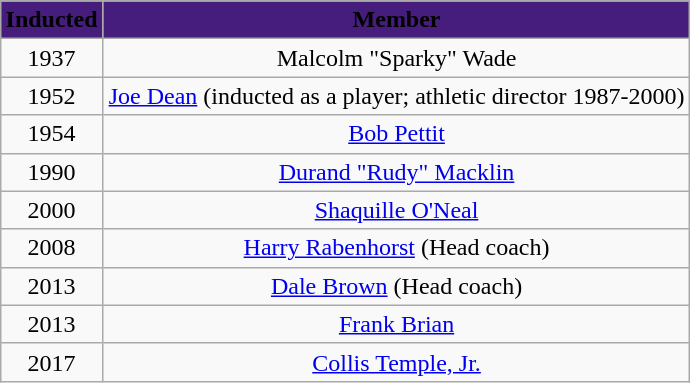<table style="margin: 1em auto 1em auto" class="wikitable sortable">
<tr>
<th style="background:#461d7c; text-align:center;"><span>Inducted</span></th>
<th style="background:#461d7c; text-align:center;"><span>Member</span></th>
</tr>
<tr style="text-align:center;">
<td>1937</td>
<td>Malcolm "Sparky" Wade</td>
</tr>
<tr style="text-align:center;">
<td>1952</td>
<td><a href='#'>Joe Dean</a> (inducted as a player; athletic director 1987-2000)</td>
</tr>
<tr style="text-align:center;">
<td>1954</td>
<td><a href='#'>Bob Pettit</a></td>
</tr>
<tr style="text-align:center;">
<td>1990</td>
<td><a href='#'>Durand "Rudy" Macklin</a></td>
</tr>
<tr style="text-align:center;">
<td>2000</td>
<td><a href='#'>Shaquille O'Neal</a></td>
</tr>
<tr style="text-align:center;">
<td>2008</td>
<td><a href='#'>Harry Rabenhorst</a> (Head coach)</td>
</tr>
<tr style="text-align:center;">
<td>2013</td>
<td><a href='#'>Dale Brown</a> (Head coach)</td>
</tr>
<tr style="text-align:center;">
<td>2013</td>
<td><a href='#'>Frank Brian</a></td>
</tr>
<tr style="text-align:center;">
<td>2017</td>
<td><a href='#'>Collis Temple, Jr.</a></td>
</tr>
</table>
